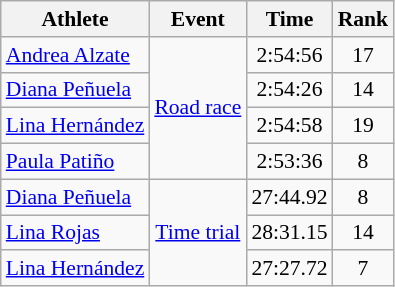<table class="wikitable" style="font-size:90%">
<tr>
<th>Athlete</th>
<th>Event</th>
<th>Time</th>
<th>Rank</th>
</tr>
<tr align=center>
<td align=left><a href='#'>Andrea Alzate</a></td>
<td align=center rowspan=4><a href='#'>Road race</a></td>
<td>2:54:56</td>
<td>17</td>
</tr>
<tr align=center>
<td align=left><a href='#'>Diana Peñuela</a></td>
<td>2:54:26</td>
<td>14</td>
</tr>
<tr align=center>
<td align=center><a href='#'>Lina Hernández</a></td>
<td>2:54:58</td>
<td>19</td>
</tr>
<tr align=center>
<td align=left><a href='#'>Paula Patiño</a></td>
<td>2:53:36</td>
<td>8</td>
</tr>
<tr align=center>
<td align=left><a href='#'>Diana Peñuela</a></td>
<td align=center rowspan=3><a href='#'>Time trial</a></td>
<td>27:44.92</td>
<td>8</td>
</tr>
<tr align=center>
<td align=left><a href='#'>Lina Rojas</a></td>
<td>28:31.15</td>
<td>14</td>
</tr>
<tr align=center>
<td align=left><a href='#'>Lina Hernández</a></td>
<td>27:27.72</td>
<td>7</td>
</tr>
</table>
